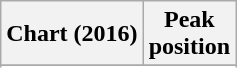<table class="wikitable sortable plainrowheaders" style="text-align:center">
<tr>
<th scope="col">Chart (2016)</th>
<th scope="col">Peak<br> position</th>
</tr>
<tr>
</tr>
<tr>
</tr>
</table>
